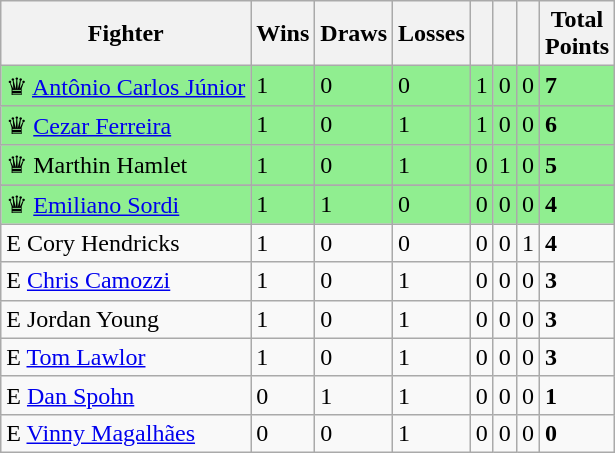<table class="wikitable sortable">
<tr>
<th>Fighter</th>
<th>Wins</th>
<th>Draws</th>
<th>Losses</th>
<th></th>
<th></th>
<th></th>
<th>Total<br> Points</th>
</tr>
<tr style="background:#90EE90;">
<td>♛  <a href='#'>Antônio Carlos Júnior</a></td>
<td>1</td>
<td>0</td>
<td>0</td>
<td>1</td>
<td>0</td>
<td>0</td>
<td><strong>7</strong></td>
</tr>
<tr style="background:#90EE90;">
<td>♛  <a href='#'>Cezar Ferreira</a></td>
<td>1</td>
<td>0</td>
<td>1</td>
<td>1</td>
<td>0</td>
<td>0</td>
<td><strong>6</strong></td>
</tr>
<tr style="background:#90EE90;">
<td>♛  Marthin Hamlet</td>
<td>1</td>
<td>0</td>
<td>1</td>
<td>0</td>
<td>1</td>
<td>0</td>
<td><strong>5</strong></td>
</tr>
<tr>
</tr>
<tr style="background:#90EE90;">
<td>♛  <a href='#'>Emiliano Sordi</a></td>
<td>1</td>
<td>1</td>
<td>0</td>
<td>0</td>
<td>0</td>
<td>0</td>
<td><strong>4</strong></td>
</tr>
<tr>
<td>E  Cory Hendricks</td>
<td>1</td>
<td>0</td>
<td>0</td>
<td>0</td>
<td>0</td>
<td>1</td>
<td><strong>4</strong></td>
</tr>
<tr>
<td>E  <a href='#'>Chris Camozzi</a></td>
<td>1</td>
<td>0</td>
<td>1</td>
<td>0</td>
<td>0</td>
<td>0</td>
<td><strong>3</strong></td>
</tr>
<tr>
<td>E  Jordan Young</td>
<td>1</td>
<td>0</td>
<td>1</td>
<td>0</td>
<td>0</td>
<td>0</td>
<td><strong>3</strong></td>
</tr>
<tr>
<td>E   <a href='#'>Tom Lawlor</a></td>
<td>1</td>
<td>0</td>
<td>1</td>
<td>0</td>
<td>0</td>
<td>0</td>
<td><strong>3</strong></td>
</tr>
<tr>
<td>E  <a href='#'>Dan Spohn</a></td>
<td>0</td>
<td>1</td>
<td>1</td>
<td>0</td>
<td>0</td>
<td>0</td>
<td><strong>1</strong></td>
</tr>
<tr>
<td>E  <a href='#'>Vinny Magalhães</a></td>
<td>0</td>
<td>0</td>
<td>1</td>
<td>0</td>
<td>0</td>
<td>0</td>
<td><strong>0</strong></td>
</tr>
</table>
